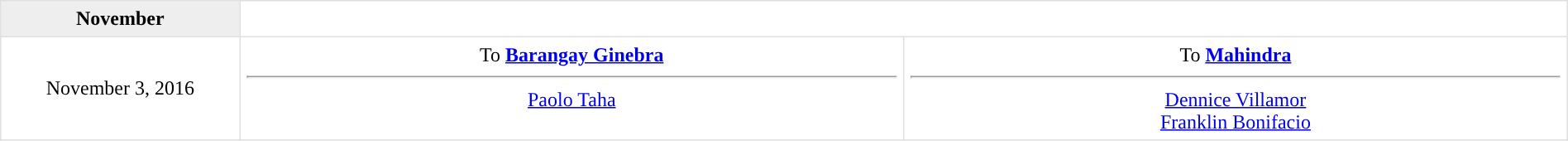<table border=1 style="border-collapse:collapse; text-align: center; width: 100%" bordercolor="#DFDFDF"  cellpadding="5">
<tr bgcolor="eeeeee">
<th>November</th>
</tr>
<tr>
<td style="width:12%">November 3, 2016</td>
<td style="width:33.3%" valign="top">To <strong><a href='#'>Barangay Ginebra</a></strong><hr><a href='#'>Paolo Taha</a></td>
<td style="width:33.3%" valign="top">To <strong><a href='#'>Mahindra</a></strong><hr><a href='#'>Dennice Villamor</a><br><a href='#'>Franklin Bonifacio</a></td>
</tr>
</table>
